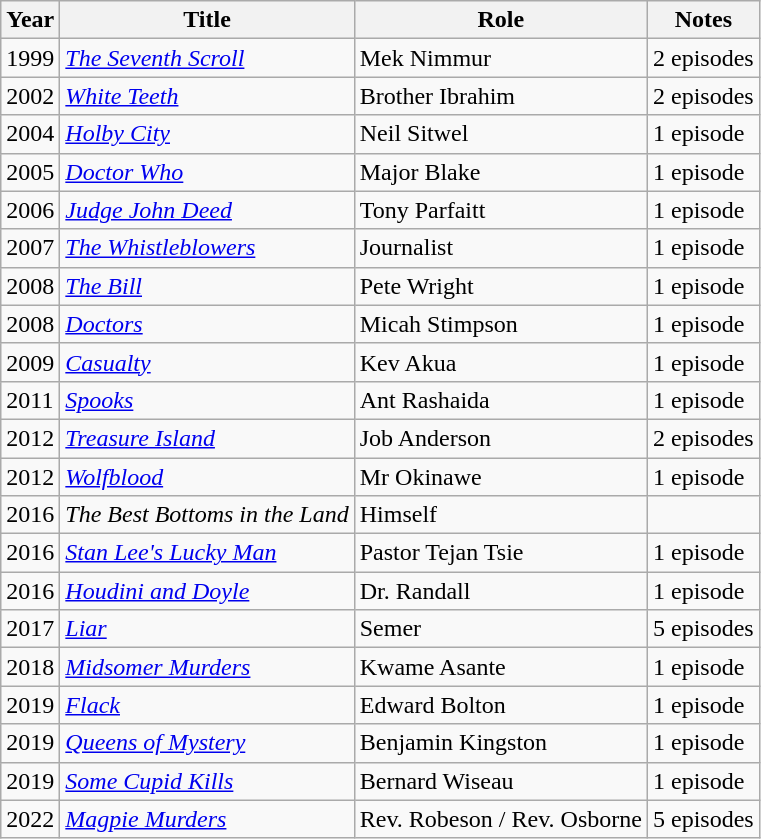<table class="wikitable">
<tr>
<th>Year</th>
<th>Title</th>
<th>Role</th>
<th>Notes</th>
</tr>
<tr>
<td>1999</td>
<td><em><a href='#'>The Seventh Scroll</a></em></td>
<td>Mek Nimmur</td>
<td>2 episodes</td>
</tr>
<tr>
<td>2002</td>
<td><em><a href='#'>White Teeth</a></em></td>
<td>Brother Ibrahim</td>
<td>2 episodes</td>
</tr>
<tr>
<td>2004</td>
<td><em><a href='#'>Holby City</a></em></td>
<td>Neil Sitwel</td>
<td>1 episode</td>
</tr>
<tr>
<td>2005</td>
<td><em><a href='#'>Doctor Who</a></em></td>
<td>Major Blake</td>
<td>1 episode</td>
</tr>
<tr>
<td>2006</td>
<td><em><a href='#'>Judge John Deed</a></em></td>
<td>Tony Parfaitt</td>
<td>1 episode</td>
</tr>
<tr>
<td>2007</td>
<td><em><a href='#'>The Whistleblowers</a></em></td>
<td>Journalist</td>
<td>1 episode</td>
</tr>
<tr>
<td>2008</td>
<td><em><a href='#'>The Bill</a></em></td>
<td>Pete Wright</td>
<td>1 episode</td>
</tr>
<tr>
<td>2008</td>
<td><em><a href='#'>Doctors</a></em></td>
<td>Micah Stimpson</td>
<td>1 episode</td>
</tr>
<tr>
<td>2009</td>
<td><em><a href='#'>Casualty</a></em></td>
<td>Kev Akua</td>
<td>1 episode</td>
</tr>
<tr>
<td>2011</td>
<td><em><a href='#'>Spooks</a></em></td>
<td>Ant Rashaida</td>
<td>1 episode</td>
</tr>
<tr>
<td>2012</td>
<td><em><a href='#'>Treasure Island</a></em></td>
<td>Job Anderson</td>
<td>2 episodes</td>
</tr>
<tr>
<td>2012</td>
<td><em><a href='#'>Wolfblood</a></em></td>
<td>Mr Okinawe</td>
<td>1 episode</td>
</tr>
<tr>
<td>2016</td>
<td><em>The Best Bottoms in the Land</em></td>
<td>Himself</td>
<td></td>
</tr>
<tr>
<td>2016</td>
<td><em><a href='#'>Stan Lee's Lucky Man</a></em></td>
<td>Pastor Tejan Tsie</td>
<td>1 episode</td>
</tr>
<tr>
<td>2016</td>
<td><em><a href='#'>Houdini and Doyle</a></em></td>
<td>Dr. Randall</td>
<td>1 episode</td>
</tr>
<tr>
<td>2017</td>
<td><em><a href='#'>Liar</a></em></td>
<td>Semer</td>
<td>5 episodes</td>
</tr>
<tr>
<td>2018</td>
<td><em><a href='#'>Midsomer Murders</a></em></td>
<td>Kwame Asante</td>
<td>1 episode</td>
</tr>
<tr>
<td>2019</td>
<td><em><a href='#'>Flack</a></em></td>
<td>Edward Bolton</td>
<td>1 episode</td>
</tr>
<tr>
<td>2019</td>
<td><em><a href='#'>Queens of Mystery</a></em></td>
<td>Benjamin Kingston</td>
<td>1 episode</td>
</tr>
<tr>
<td>2019</td>
<td><em><a href='#'>Some Cupid Kills</a></em></td>
<td>Bernard Wiseau</td>
<td>1 episode</td>
</tr>
<tr>
<td>2022</td>
<td><em><a href='#'>Magpie Murders</a></em></td>
<td>Rev. Robeson / Rev. Osborne</td>
<td>5 episodes</td>
</tr>
</table>
